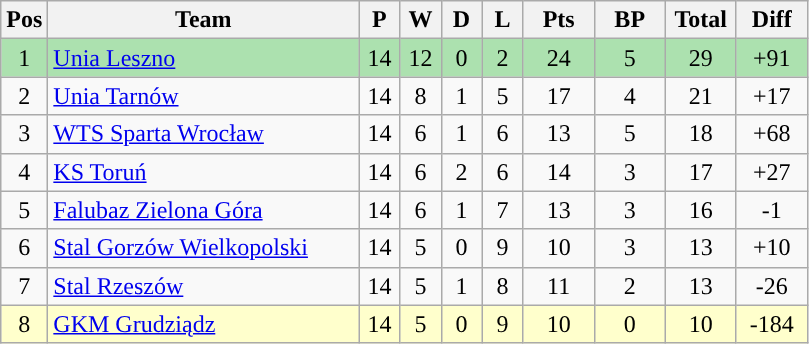<table class="wikitable" style="font-size: 100%">
<tr>
<th width=20>Pos</th>
<th width=200>Team</th>
<th width=20>P</th>
<th width=20>W</th>
<th width=20>D</th>
<th width=20>L</th>
<th width=40>Pts</th>
<th width=40>BP</th>
<th width=40>Total</th>
<th width=40>Diff</th>
</tr>
<tr align=center style="background:#ACE1AF;">
<td>1</td>
<td align="left"><a href='#'>Unia Leszno</a></td>
<td>14</td>
<td>12</td>
<td>0</td>
<td>2</td>
<td>24</td>
<td>5</td>
<td>29</td>
<td>+91</td>
</tr>
<tr align=center>
<td>2</td>
<td align="left"><a href='#'>Unia Tarnów</a></td>
<td>14</td>
<td>8</td>
<td>1</td>
<td>5</td>
<td>17</td>
<td>4</td>
<td>21</td>
<td>+17</td>
</tr>
<tr align=center>
<td>3</td>
<td align="left"><a href='#'>WTS Sparta Wrocław</a></td>
<td>14</td>
<td>6</td>
<td>1</td>
<td>6</td>
<td>13</td>
<td>5</td>
<td>18</td>
<td>+68</td>
</tr>
<tr align=center>
<td>4</td>
<td align="left"><a href='#'>KS Toruń</a></td>
<td>14</td>
<td>6</td>
<td>2</td>
<td>6</td>
<td>14</td>
<td>3</td>
<td>17</td>
<td>+27</td>
</tr>
<tr align=center>
<td>5</td>
<td align="left"><a href='#'>Falubaz Zielona Góra</a></td>
<td>14</td>
<td>6</td>
<td>1</td>
<td>7</td>
<td>13</td>
<td>3</td>
<td>16</td>
<td>-1</td>
</tr>
<tr align=center>
<td>6</td>
<td align="left"><a href='#'>Stal Gorzów Wielkopolski</a></td>
<td>14</td>
<td>5</td>
<td>0</td>
<td>9</td>
<td>10</td>
<td>3</td>
<td>13</td>
<td>+10</td>
</tr>
<tr align=center>
<td>7</td>
<td align="left"><a href='#'>Stal Rzeszów</a></td>
<td>14</td>
<td>5</td>
<td>1</td>
<td>8</td>
<td>11</td>
<td>2</td>
<td>13</td>
<td>-26</td>
</tr>
<tr align=center style="background: #ffffcc;">
<td>8</td>
<td align="left"><a href='#'>GKM Grudziądz</a></td>
<td>14</td>
<td>5</td>
<td>0</td>
<td>9</td>
<td>10</td>
<td>0</td>
<td>10</td>
<td>-184</td>
</tr>
</table>
